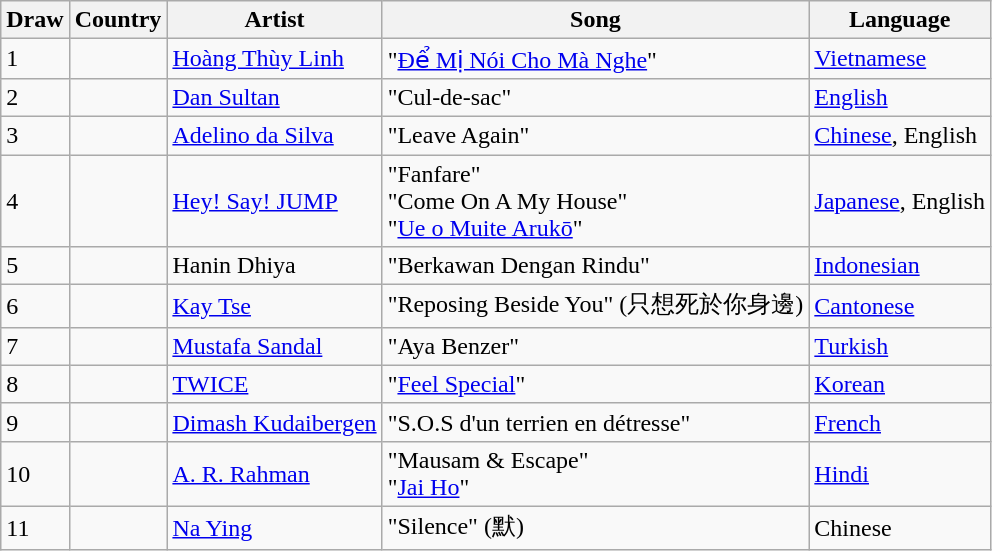<table class="sortable wikitable">
<tr>
<th>Draw</th>
<th>Country</th>
<th>Artist</th>
<th>Song</th>
<th>Language</th>
</tr>
<tr>
<td>1</td>
<td></td>
<td><a href='#'>Hoàng Thùy Linh</a></td>
<td>"<a href='#'>Để Mị Nói Cho Mà Nghe</a>"</td>
<td><a href='#'>Vietnamese</a></td>
</tr>
<tr>
<td>2</td>
<td></td>
<td><a href='#'>Dan Sultan</a></td>
<td>"Cul-de-sac"</td>
<td><a href='#'>English</a></td>
</tr>
<tr>
<td>3</td>
<td></td>
<td><a href='#'>Adelino da Silva</a></td>
<td>"Leave Again"</td>
<td><a href='#'>Chinese</a>, English</td>
</tr>
<tr>
<td>4</td>
<td></td>
<td><a href='#'>Hey! Say! JUMP</a></td>
<td>"Fanfare"<br>"Come On A My House"<br>"<a href='#'>Ue o Muite Arukō</a>"</td>
<td><a href='#'>Japanese</a>, English</td>
</tr>
<tr>
<td>5</td>
<td></td>
<td>Hanin Dhiya</td>
<td>"Berkawan Dengan Rindu"</td>
<td><a href='#'>Indonesian</a></td>
</tr>
<tr>
<td>6</td>
<td></td>
<td><a href='#'>Kay Tse</a></td>
<td>"Reposing Beside You" (只想死於你身邊)</td>
<td><a href='#'>Cantonese</a></td>
</tr>
<tr>
<td>7</td>
<td></td>
<td><a href='#'>Mustafa Sandal</a></td>
<td>"Aya Benzer"</td>
<td><a href='#'>Turkish</a></td>
</tr>
<tr>
<td>8</td>
<td></td>
<td><a href='#'>TWICE</a></td>
<td>"<a href='#'>Feel Special</a>"</td>
<td><a href='#'>Korean</a></td>
</tr>
<tr>
<td>9</td>
<td></td>
<td><a href='#'>Dimash Kudaibergen</a></td>
<td>"S.O.S d'un terrien en détresse"</td>
<td><a href='#'>French</a></td>
</tr>
<tr>
<td>10</td>
<td></td>
<td><a href='#'>A. R. Rahman</a></td>
<td>"Mausam & Escape"<br>"<a href='#'>Jai Ho</a>"</td>
<td><a href='#'>Hindi</a></td>
</tr>
<tr>
<td>11</td>
<td></td>
<td><a href='#'>Na Ying</a></td>
<td>"Silence" (默)</td>
<td>Chinese</td>
</tr>
</table>
